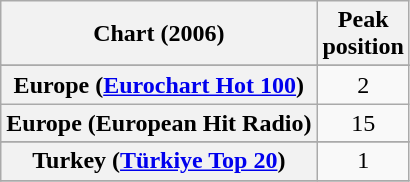<table class="wikitable sortable plainrowheaders" style="text-align:center">
<tr>
<th>Chart (2006)</th>
<th>Peak<br>position</th>
</tr>
<tr>
</tr>
<tr>
</tr>
<tr>
</tr>
<tr>
</tr>
<tr>
</tr>
<tr>
</tr>
<tr>
</tr>
<tr>
<th scope="row">Europe (<a href='#'>Eurochart Hot 100</a>)</th>
<td>2</td>
</tr>
<tr>
<th scope="row">Europe (European Hit Radio)</th>
<td>15</td>
</tr>
<tr>
</tr>
<tr>
</tr>
<tr>
</tr>
<tr>
</tr>
<tr>
</tr>
<tr>
</tr>
<tr>
</tr>
<tr>
</tr>
<tr>
</tr>
<tr>
</tr>
<tr>
</tr>
<tr>
</tr>
<tr>
</tr>
<tr>
<th scope="row">Turkey (<a href='#'>Türkiye Top 20</a>)</th>
<td>1</td>
</tr>
<tr>
</tr>
</table>
